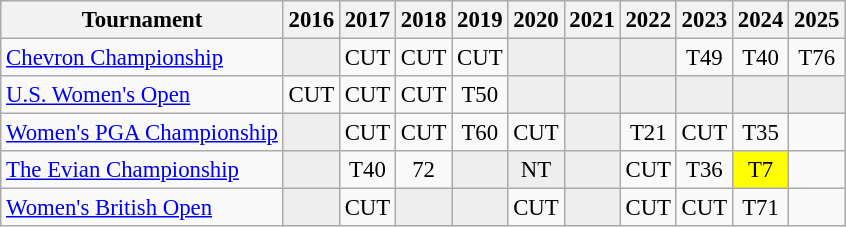<table class="wikitable" style="font-size:95%;text-align:center;">
<tr>
<th>Tournament</th>
<th>2016</th>
<th>2017</th>
<th>2018</th>
<th>2019</th>
<th>2020</th>
<th>2021</th>
<th>2022</th>
<th>2023</th>
<th>2024</th>
<th>2025</th>
</tr>
<tr>
<td align=left><a href='#'>Chevron Championship</a></td>
<td style="background:#eeeeee;"></td>
<td>CUT</td>
<td>CUT</td>
<td>CUT</td>
<td style="background:#eeeeee;"></td>
<td style="background:#eeeeee;"></td>
<td style="background:#eeeeee;"></td>
<td>T49</td>
<td>T40</td>
<td>T76</td>
</tr>
<tr>
<td align=left><a href='#'>U.S. Women's Open</a></td>
<td>CUT</td>
<td>CUT</td>
<td>CUT</td>
<td>T50</td>
<td style="background:#eeeeee;"></td>
<td style="background:#eeeeee;"></td>
<td style="background:#eeeeee;"></td>
<td style="background:#eeeeee;"></td>
<td style="background:#eeeeee;"></td>
<td style="background:#eeeeee;"></td>
</tr>
<tr>
<td align=left><a href='#'>Women's PGA Championship</a></td>
<td style="background:#eeeeee;"></td>
<td>CUT</td>
<td>CUT</td>
<td>T60</td>
<td>CUT</td>
<td style="background:#eeeeee;"></td>
<td>T21</td>
<td>CUT</td>
<td>T35</td>
<td></td>
</tr>
<tr>
<td align=left><a href='#'>The Evian Championship</a></td>
<td style="background:#eeeeee;"></td>
<td>T40</td>
<td>72</td>
<td style="background:#eeeeee;"></td>
<td style="background:#eeeeee;">NT</td>
<td style="background:#eeeeee;"></td>
<td>CUT</td>
<td>T36</td>
<td style="background:yellow;">T7</td>
<td></td>
</tr>
<tr>
<td align=left><a href='#'>Women's British Open</a></td>
<td style="background:#eeeeee;"></td>
<td>CUT</td>
<td style="background:#eeeeee;"></td>
<td style="background:#eeeeee;"></td>
<td>CUT</td>
<td style="background:#eeeeee;"></td>
<td>CUT</td>
<td>CUT</td>
<td>T71</td>
<td></td>
</tr>
</table>
